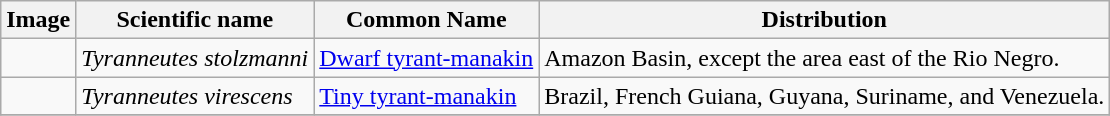<table class="wikitable">
<tr>
<th>Image</th>
<th>Scientific name</th>
<th>Common Name</th>
<th>Distribution</th>
</tr>
<tr>
<td></td>
<td><em>Tyranneutes stolzmanni</em></td>
<td><a href='#'>Dwarf tyrant-manakin</a></td>
<td>Amazon Basin, except the area east of the Rio Negro.</td>
</tr>
<tr>
<td></td>
<td><em>Tyranneutes virescens</em></td>
<td><a href='#'>Tiny tyrant-manakin</a></td>
<td>Brazil, French Guiana, Guyana, Suriname, and Venezuela.</td>
</tr>
<tr>
</tr>
</table>
